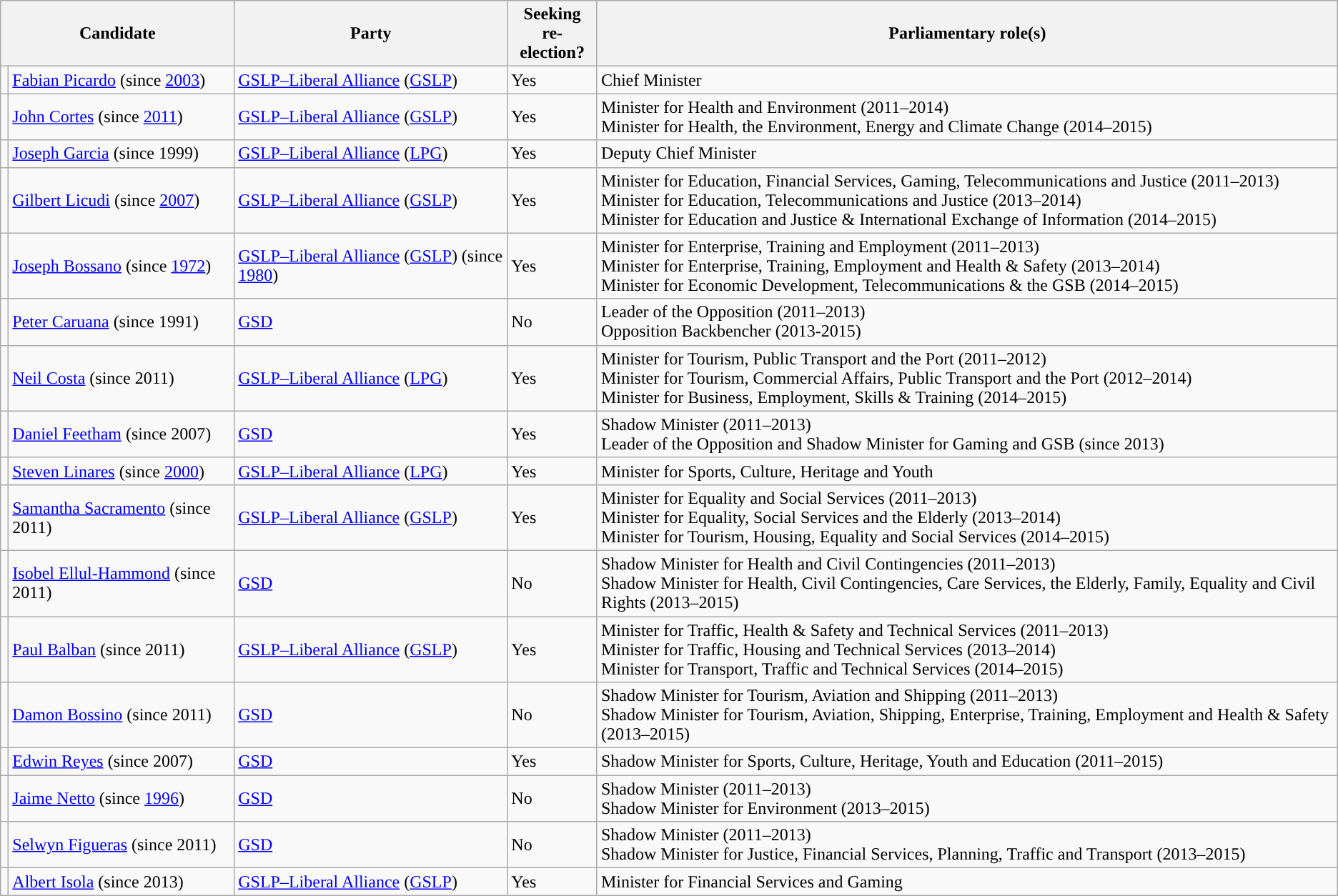<table class=wikitable>
<tr>
<th colspan=2>Candidate</th>
<th>Party</th>
<th>Seeking<br>re-election?</th>
<th>Parliamentary role(s)</th>
</tr>
<tr>
<td style="background-color: "></td>
<td><a href='#'>Fabian Picardo</a> (since <a href='#'>2003</a>)</td>
<td><a href='#'>GSLP–Liberal Alliance</a> (<a href='#'>GSLP</a>)</td>
<td>Yes</td>
<td>Chief Minister</td>
</tr>
<tr>
<td style="background-color: "></td>
<td><a href='#'>John Cortes</a> (since <a href='#'>2011</a>)</td>
<td><a href='#'>GSLP–Liberal Alliance</a> (<a href='#'>GSLP</a>)</td>
<td>Yes</td>
<td>Minister for Health and Environment (2011–2014)<br>Minister for Health, the Environment, Energy and Climate Change (2014–2015)</td>
</tr>
<tr>
<td style="background-color: "></td>
<td><a href='#'>Joseph Garcia</a> (since 1999)</td>
<td><a href='#'>GSLP–Liberal Alliance</a> (<a href='#'>LPG</a>)</td>
<td>Yes</td>
<td>Deputy Chief Minister</td>
</tr>
<tr>
<td style="background-color: "></td>
<td><a href='#'>Gilbert Licudi</a> (since <a href='#'>2007</a>)</td>
<td><a href='#'>GSLP–Liberal Alliance</a> (<a href='#'>GSLP</a>)</td>
<td>Yes</td>
<td>Minister for Education, Financial Services, Gaming, Telecommunications and Justice (2011–2013)<br>Minister for Education, Telecommunications and Justice (2013–2014)<br>Minister for Education and Justice & International Exchange of Information (2014–2015)</td>
</tr>
<tr>
<td style="background-color: "></td>
<td><a href='#'>Joseph Bossano</a> (since <a href='#'>1972</a>)</td>
<td><a href='#'>GSLP–Liberal Alliance</a> (<a href='#'>GSLP</a>) (since <a href='#'>1980</a>)</td>
<td>Yes</td>
<td>Minister for Enterprise, Training and Employment (2011–2013)<br>Minister for Enterprise, Training, Employment and Health & Safety (2013–2014)<br>Minister for Economic Development, Telecommunications & the GSB (2014–2015)</td>
</tr>
<tr>
<td style="background-color: "></td>
<td><a href='#'>Peter Caruana</a> (since 1991)</td>
<td><a href='#'>GSD</a></td>
<td>No</td>
<td>Leader of the Opposition (2011–2013)<br>Opposition Backbencher (2013-2015)</td>
</tr>
<tr>
<td style="background-color: "></td>
<td><a href='#'>Neil Costa</a> (since 2011)</td>
<td><a href='#'>GSLP–Liberal Alliance</a> (<a href='#'>LPG</a>)</td>
<td>Yes</td>
<td>Minister for Tourism, Public Transport and the Port (2011–2012)<br>Minister for Tourism, Commercial Affairs, Public Transport and the Port (2012–2014)<br>Minister for Business, Employment, Skills & Training (2014–2015)</td>
</tr>
<tr>
<td style="background-color: "></td>
<td><a href='#'>Daniel Feetham</a> (since 2007)</td>
<td><a href='#'>GSD</a></td>
<td>Yes</td>
<td>Shadow Minister (2011–2013)<br>Leader of the Opposition and Shadow Minister for Gaming and GSB (since 2013)</td>
</tr>
<tr>
<td style="background-color: "></td>
<td><a href='#'>Steven Linares</a> (since <a href='#'>2000</a>)</td>
<td><a href='#'>GSLP–Liberal Alliance</a> (<a href='#'>LPG</a>)</td>
<td>Yes</td>
<td>Minister for Sports, Culture, Heritage and Youth</td>
</tr>
<tr>
<td style="background-color: "></td>
<td><a href='#'>Samantha Sacramento</a> (since 2011)</td>
<td><a href='#'>GSLP–Liberal Alliance</a> (<a href='#'>GSLP</a>)</td>
<td>Yes</td>
<td>Minister for Equality and Social Services (2011–2013) <br>Minister for Equality, Social Services and the Elderly (2013–2014)<br>Minister for Tourism, Housing, Equality and Social Services (2014–2015)</td>
</tr>
<tr>
<td style="background-color: "></td>
<td><a href='#'>Isobel Ellul-Hammond</a> (since 2011)</td>
<td><a href='#'>GSD</a></td>
<td>No</td>
<td>Shadow Minister for Health and Civil Contingencies (2011–2013)<br>Shadow Minister for Health, Civil Contingencies, Care Services, the Elderly, Family, Equality and Civil Rights (2013–2015)</td>
</tr>
<tr>
<td style="background-color: "></td>
<td><a href='#'>Paul Balban</a> (since 2011)</td>
<td><a href='#'>GSLP–Liberal Alliance</a> (<a href='#'>GSLP</a>)</td>
<td>Yes</td>
<td>Minister for Traffic, Health & Safety and Technical Services (2011–2013)<br>Minister for Traffic, Housing and Technical Services (2013–2014)<br>Minister for Transport, Traffic and Technical Services (2014–2015)</td>
</tr>
<tr>
<td style="background-color: "></td>
<td><a href='#'>Damon Bossino</a> (since 2011)</td>
<td><a href='#'>GSD</a></td>
<td>No</td>
<td>Shadow Minister for Tourism, Aviation and Shipping (2011–2013)<br>Shadow Minister for Tourism, Aviation, Shipping, Enterprise, Training, Employment and Health & Safety (2013–2015)</td>
</tr>
<tr>
<td style="background-color: "></td>
<td><a href='#'>Edwin Reyes</a> (since 2007)</td>
<td><a href='#'>GSD</a></td>
<td>Yes</td>
<td>Shadow Minister for Sports, Culture, Heritage, Youth and Education (2011–2015)</td>
</tr>
<tr>
<td style="background-color: "></td>
<td><a href='#'>Jaime Netto</a> (since <a href='#'>1996</a>)</td>
<td><a href='#'>GSD</a></td>
<td>No</td>
<td>Shadow Minister (2011–2013)<br>Shadow Minister for Environment (2013–2015)</td>
</tr>
<tr>
<td style="background-color: "></td>
<td><a href='#'>Selwyn Figueras</a> (since 2011)</td>
<td><a href='#'>GSD</a></td>
<td>No</td>
<td>Shadow Minister (2011–2013)<br>Shadow Minister for Justice, Financial Services, Planning, Traffic and Transport (2013–2015)</td>
</tr>
<tr>
<td style="background-color: "></td>
<td><a href='#'>Albert Isola</a> (since 2013)</td>
<td><a href='#'>GSLP–Liberal Alliance</a> (<a href='#'>GSLP</a>)</td>
<td>Yes</td>
<td>Minister for Financial Services and Gaming</td>
</tr>
</table>
